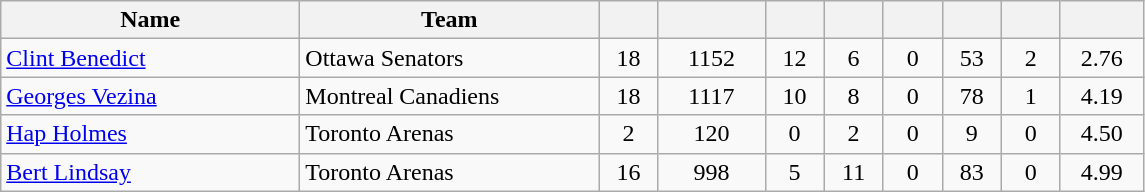<table class="wikitable sortable">
<tr>
<th style="width:12em" class="unsortable">Name</th>
<th style="width:12em" class="unsortable">Team</th>
<th style="width:2em"></th>
<th style="width:4em"></th>
<th style="width:2em"></th>
<th style="width:2em"></th>
<th style="width:2em"></th>
<th style="width:2em"></th>
<th style="width:2em"></th>
<th style="width:3em"><a href='#'></a></th>
</tr>
<tr align=center>
<td align=left class="nonsortable"><a href='#'>Clint Benedict</a></td>
<td align=left class="nonsortable">Ottawa Senators</td>
<td>18</td>
<td>1152</td>
<td>12</td>
<td>6</td>
<td>0</td>
<td>53</td>
<td>2</td>
<td>2.76</td>
</tr>
<tr align=center>
<td align=left class="nonsortable"><a href='#'>Georges Vezina</a></td>
<td align=left class="nonsortable">Montreal Canadiens</td>
<td>18</td>
<td>1117</td>
<td>10</td>
<td>8</td>
<td>0</td>
<td>78</td>
<td>1</td>
<td>4.19</td>
</tr>
<tr align=center>
<td align=left><a href='#'>Hap Holmes</a></td>
<td align=left>Toronto Arenas</td>
<td>2</td>
<td>120</td>
<td>0</td>
<td>2</td>
<td>0</td>
<td>9</td>
<td>0</td>
<td>4.50</td>
</tr>
<tr align=center>
<td align=left><a href='#'>Bert Lindsay</a></td>
<td align=left>Toronto Arenas</td>
<td>16</td>
<td>998</td>
<td>5</td>
<td>11</td>
<td>0</td>
<td>83</td>
<td>0</td>
<td>4.99</td>
</tr>
</table>
